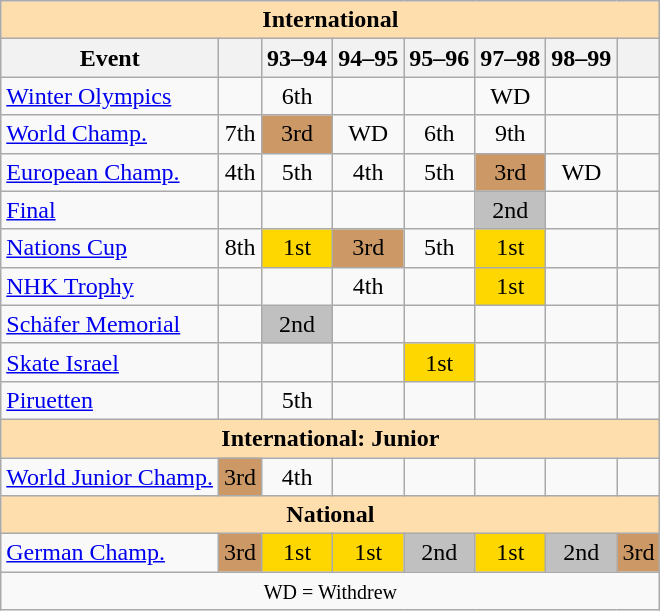<table class="wikitable" style="text-align:center">
<tr>
<th style="background-color: #ffdead; " colspan=8 align=center>International</th>
</tr>
<tr>
<th>Event</th>
<th></th>
<th>93–94</th>
<th>94–95</th>
<th>95–96</th>
<th>97–98</th>
<th>98–99</th>
<th></th>
</tr>
<tr>
<td align=left><a href='#'>Winter Olympics</a></td>
<td></td>
<td>6th</td>
<td></td>
<td></td>
<td>WD</td>
<td></td>
<td></td>
</tr>
<tr>
<td align=left><a href='#'>World Champ.</a></td>
<td>7th</td>
<td bgcolor=cc9966>3rd</td>
<td>WD</td>
<td>6th</td>
<td>9th</td>
<td></td>
<td></td>
</tr>
<tr>
<td align=left><a href='#'>European Champ.</a></td>
<td>4th</td>
<td>5th</td>
<td>4th</td>
<td>5th</td>
<td bgcolor=cc9966>3rd</td>
<td>WD</td>
<td></td>
</tr>
<tr>
<td align=left> <a href='#'>Final</a></td>
<td></td>
<td></td>
<td></td>
<td></td>
<td bgcolor=silver>2nd</td>
<td></td>
<td></td>
</tr>
<tr>
<td align=left> <a href='#'>Nations Cup</a></td>
<td>8th</td>
<td bgcolor=gold>1st</td>
<td bgcolor=cc9966>3rd</td>
<td>5th</td>
<td bgcolor=gold>1st</td>
<td></td>
<td></td>
</tr>
<tr>
<td align=left> <a href='#'>NHK Trophy</a></td>
<td></td>
<td></td>
<td>4th</td>
<td></td>
<td bgcolor=gold>1st</td>
<td></td>
<td></td>
</tr>
<tr>
<td align=left><a href='#'>Schäfer Memorial</a></td>
<td></td>
<td bgcolor=silver>2nd</td>
<td></td>
<td></td>
<td></td>
<td></td>
<td></td>
</tr>
<tr>
<td align=left><a href='#'>Skate Israel</a></td>
<td></td>
<td></td>
<td></td>
<td bgcolor=gold>1st</td>
<td></td>
<td></td>
<td></td>
</tr>
<tr>
<td align=left><a href='#'>Piruetten</a></td>
<td></td>
<td>5th</td>
<td></td>
<td></td>
<td></td>
<td></td>
<td></td>
</tr>
<tr>
<th style="background-color: #ffdead; " colspan=8 align=center>International: Junior</th>
</tr>
<tr>
<td align=left><a href='#'>World Junior Champ.</a></td>
<td bgcolor=cc9966>3rd</td>
<td>4th</td>
<td></td>
<td></td>
<td></td>
<td></td>
<td></td>
</tr>
<tr>
<th style="background-color: #ffdead; " colspan=8 align=center>National</th>
</tr>
<tr>
<td align=left><a href='#'>German Champ.</a></td>
<td bgcolor=cc9966>3rd</td>
<td bgcolor=gold>1st</td>
<td bgcolor=gold>1st</td>
<td bgcolor=silver>2nd</td>
<td bgcolor=gold>1st</td>
<td bgcolor=silver>2nd</td>
<td bgcolor=cc9966>3rd</td>
</tr>
<tr>
<td colspan=8 align=center><small> WD = Withdrew </small></td>
</tr>
</table>
